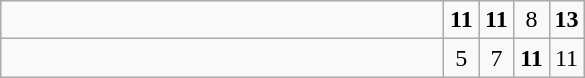<table class="wikitable">
<tr>
<td style="width:18em"></td>
<td align=center style="width:1em"><strong>11</strong></td>
<td align=center style="width:1em"><strong>11</strong></td>
<td align=center style="width:1em">8</td>
<td align=center style="width:1em"><strong>13</strong></td>
</tr>
<tr>
<td style="width:18em"></td>
<td align=center style="width:1em">5</td>
<td align=center style="width:1em">7</td>
<td align=center style="width:1em"><strong>11</strong></td>
<td align=center style="width:1em">11</td>
</tr>
</table>
